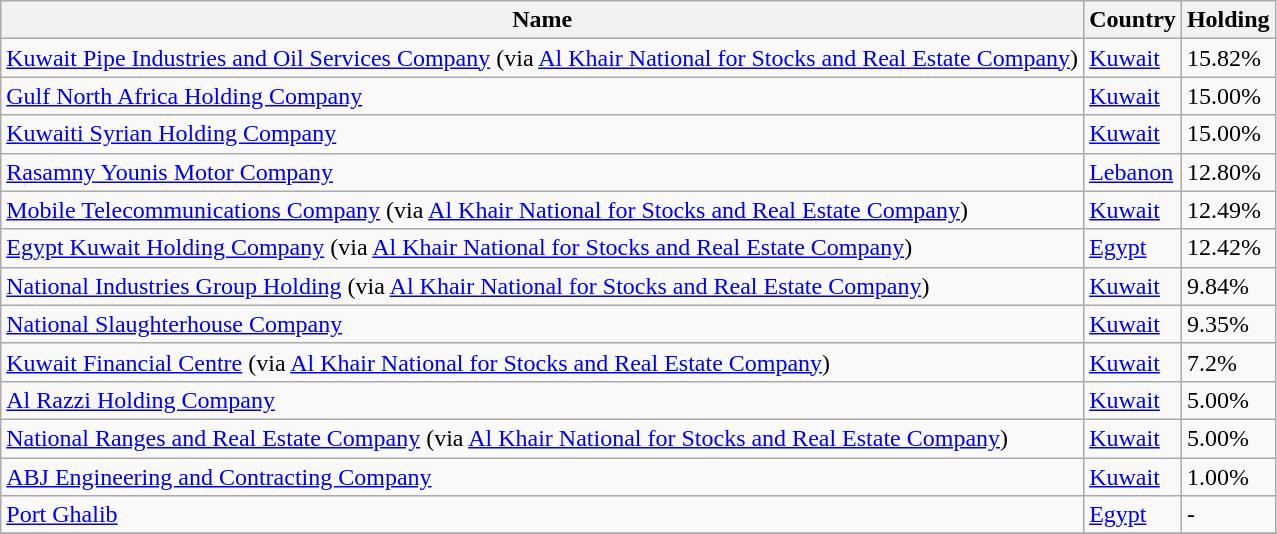<table class="wikitable sortable">
<tr>
<th>Name</th>
<th>Country</th>
<th>Holding</th>
</tr>
<tr>
<td><a href='#'>Kuwait Pipe Industries and Oil Services Company</a> (via <a href='#'>Al Khair National for Stocks and Real Estate Company</a>)</td>
<td> <a href='#'>Kuwait</a></td>
<td>15.82%</td>
</tr>
<tr>
<td><a href='#'>Gulf North Africa Holding Company</a></td>
<td> <a href='#'>Kuwait</a></td>
<td>15.00%</td>
</tr>
<tr>
<td><a href='#'>Kuwaiti Syrian Holding Company</a></td>
<td> <a href='#'>Kuwait</a></td>
<td>15.00%</td>
</tr>
<tr>
<td><a href='#'>Rasamny Younis Motor Company</a></td>
<td> <a href='#'>Lebanon</a></td>
<td>12.80%</td>
</tr>
<tr>
<td><a href='#'>Mobile Telecommunications Company</a> (via <a href='#'>Al Khair National for Stocks and Real Estate Company</a>)</td>
<td> <a href='#'>Kuwait</a></td>
<td>12.49%</td>
</tr>
<tr>
<td><a href='#'>Egypt Kuwait Holding Company</a> (via <a href='#'>Al Khair National for Stocks and Real Estate Company</a>)</td>
<td> <a href='#'>Egypt</a></td>
<td>12.42%</td>
</tr>
<tr>
<td><a href='#'>National Industries Group Holding</a> (via <a href='#'>Al Khair National for Stocks and Real Estate Company</a>)</td>
<td> <a href='#'>Kuwait</a></td>
<td>9.84%</td>
</tr>
<tr>
<td><a href='#'>National Slaughterhouse Company</a></td>
<td> <a href='#'>Kuwait</a></td>
<td>9.35%</td>
</tr>
<tr>
<td><a href='#'>Kuwait Financial Centre</a> (via <a href='#'>Al Khair National for Stocks and Real Estate Company</a>)</td>
<td> <a href='#'>Kuwait</a></td>
<td>7.2%</td>
</tr>
<tr>
<td><a href='#'>Al Razzi Holding Company</a></td>
<td> <a href='#'>Kuwait</a></td>
<td>5.00%</td>
</tr>
<tr>
<td><a href='#'>National Ranges and Real Estate Company</a> (via <a href='#'>Al Khair National for Stocks and Real Estate Company</a>)</td>
<td> <a href='#'>Kuwait</a></td>
<td>5.00%</td>
</tr>
<tr>
<td><a href='#'>ABJ Engineering and Contracting Company</a></td>
<td> <a href='#'>Kuwait</a></td>
<td>1.00%</td>
</tr>
<tr>
<td><a href='#'>Port Ghalib</a></td>
<td> <a href='#'>Egypt</a></td>
<td>-</td>
</tr>
<tr>
</tr>
</table>
